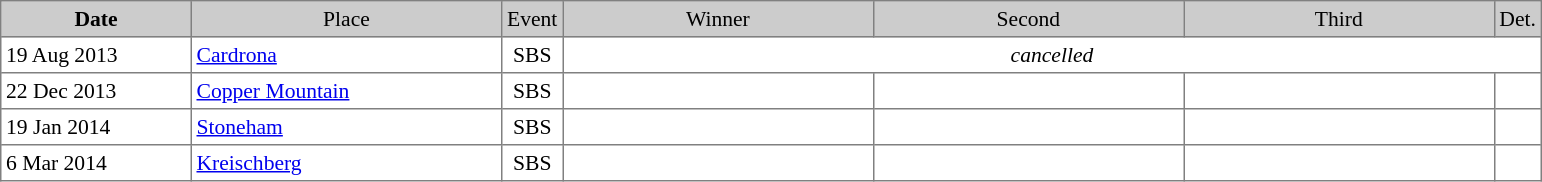<table cellpadding="3" cellspacing="0" border="1" style="background:#ffffff; font-size:90%; border:grey solid 1px; border-collapse:collapse;">
<tr style="background:#ccc; text-align:center;">
<th style="width:120px;">Date</th>
<td style="width:200px;">Place</td>
<td style="width:15px;">Event</td>
<td style="width:200px;">Winner</td>
<td style="width:200px;">Second</td>
<td style="width:200px;">Third</td>
<td style="width:15px;">Det.</td>
</tr>
<tr align="left">
<td>19 Aug 2013</td>
<td> <a href='#'>Cardrona</a></td>
<td align=center>SBS</td>
<td colspan="4" align="center"><em>cancelled</em></td>
</tr>
<tr align="left">
<td>22 Dec 2013</td>
<td> <a href='#'>Copper Mountain</a></td>
<td align=center>SBS</td>
<td></td>
<td></td>
<td></td>
<td></td>
</tr>
<tr align="left">
<td>19 Jan 2014</td>
<td> <a href='#'>Stoneham</a></td>
<td align=center>SBS</td>
<td></td>
<td></td>
<td></td>
<td></td>
</tr>
<tr align="left">
<td>6 Mar 2014</td>
<td> <a href='#'>Kreischberg</a></td>
<td align=center>SBS</td>
<td></td>
<td></td>
<td></td>
<td></td>
</tr>
</table>
